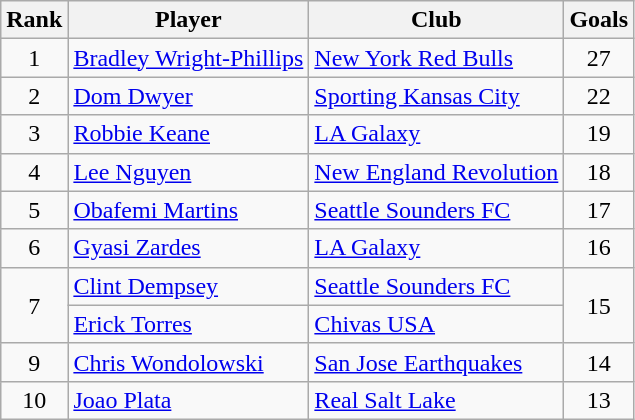<table class="wikitable" style="text-align:center">
<tr>
<th>Rank</th>
<th>Player</th>
<th>Club</th>
<th>Goals</th>
</tr>
<tr>
<td>1</td>
<td align="left"> <a href='#'>Bradley Wright-Phillips</a></td>
<td align="left"><a href='#'>New York Red Bulls</a></td>
<td>27</td>
</tr>
<tr>
<td>2</td>
<td align="left"> <a href='#'>Dom Dwyer</a></td>
<td align="left"><a href='#'>Sporting Kansas City</a></td>
<td>22</td>
</tr>
<tr>
<td>3</td>
<td align="left"> <a href='#'>Robbie Keane</a></td>
<td align="left"><a href='#'>LA Galaxy</a></td>
<td>19</td>
</tr>
<tr>
<td>4</td>
<td align="left"> <a href='#'>Lee Nguyen</a></td>
<td align="left"><a href='#'>New England Revolution</a></td>
<td>18</td>
</tr>
<tr>
<td>5</td>
<td align="left"> <a href='#'>Obafemi Martins</a></td>
<td align="left"><a href='#'>Seattle Sounders FC</a></td>
<td>17</td>
</tr>
<tr>
<td>6</td>
<td align="left"> <a href='#'>Gyasi Zardes</a></td>
<td align="left"><a href='#'>LA Galaxy</a></td>
<td>16</td>
</tr>
<tr>
<td rowspan="2">7</td>
<td align="left"> <a href='#'>Clint Dempsey</a></td>
<td align="left"><a href='#'>Seattle Sounders FC</a></td>
<td rowspan="2">15</td>
</tr>
<tr>
<td align="left"> <a href='#'>Erick Torres</a></td>
<td align="left"><a href='#'>Chivas USA</a></td>
</tr>
<tr>
<td>9</td>
<td align="left"> <a href='#'>Chris Wondolowski</a></td>
<td align="left"><a href='#'>San Jose Earthquakes</a></td>
<td>14</td>
</tr>
<tr>
<td>10</td>
<td align="left"> <a href='#'>Joao Plata</a></td>
<td align="left"><a href='#'>Real Salt Lake</a></td>
<td>13</td>
</tr>
</table>
